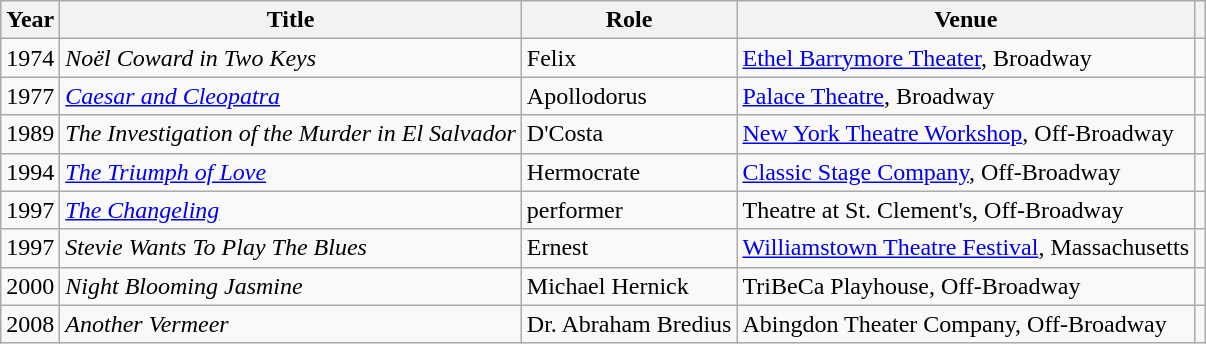<table class="wikitable plainrowheaders sortable" style="margin-right: 0;">
<tr>
<th scope="col">Year</th>
<th scope="col">Title</th>
<th scope="col">Role</th>
<th scope="col">Venue</th>
<th scope="col" class="unsortable"></th>
</tr>
<tr>
<td>1974</td>
<td><em>Noël Coward in Two Keys</em></td>
<td>Felix</td>
<td><a href='#'>Ethel Barrymore Theater</a>, Broadway</td>
<td style="text-align: center;"></td>
</tr>
<tr>
<td>1977</td>
<td><em><a href='#'>Caesar and Cleopatra</a></em></td>
<td>Apollodorus</td>
<td><a href='#'>Palace Theatre</a>, Broadway</td>
<td style="text-align: center;"></td>
</tr>
<tr>
<td>1989</td>
<td data-sort-value="Investigation of the Murder in El Salvador, The"><em>The Investigation of the Murder in El Salvador</em></td>
<td>D'Costa</td>
<td><a href='#'>New York Theatre Workshop</a>, Off-Broadway</td>
<td style="text-align: center;"></td>
</tr>
<tr>
<td>1994</td>
<td data-sort-value="Triumph of Love, The"><em><a href='#'>The Triumph of Love</a></em></td>
<td>Hermocrate</td>
<td><a href='#'>Classic Stage Company</a>, Off-Broadway</td>
<td style="text-align: center;"></td>
</tr>
<tr>
<td>1997</td>
<td data-sort-value="Changeling, The"><em><a href='#'>The Changeling</a></em></td>
<td>performer</td>
<td>Theatre at St. Clement's, Off-Broadway</td>
<td style="text-align: center;"></td>
</tr>
<tr>
<td>1997</td>
<td><em>Stevie Wants To Play The Blues</em></td>
<td>Ernest</td>
<td><a href='#'>Williamstown Theatre Festival</a>, Massachusetts</td>
<td style="text-align: center;"></td>
</tr>
<tr>
<td>2000</td>
<td><em>Night Blooming Jasmine</em></td>
<td>Michael Hernick</td>
<td>TriBeCa Playhouse, Off-Broadway</td>
<td style="text-align: center;"></td>
</tr>
<tr>
<td>2008</td>
<td><em>Another Vermeer</em></td>
<td>Dr. Abraham Bredius</td>
<td>Abingdon Theater Company, Off-Broadway</td>
<td style="text-align: center;"></td>
</tr>
</table>
